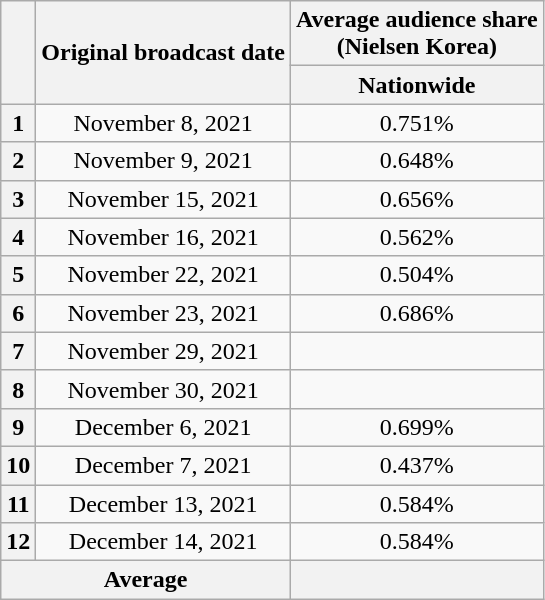<table class="wikitable" style="text-align:center">
<tr>
<th scope="col" rowspan="2"></th>
<th scope="col" rowspan="2">Original broadcast date</th>
<th scope="col">Average audience share<br>(Nielsen Korea)</th>
</tr>
<tr>
<th>Nationwide</th>
</tr>
<tr>
<th>1</th>
<td>November 8, 2021</td>
<td>0.751% </td>
</tr>
<tr>
<th>2</th>
<td>November 9, 2021</td>
<td>0.648% </td>
</tr>
<tr>
<th>3</th>
<td>November 15, 2021</td>
<td>0.656% </td>
</tr>
<tr>
<th>4</th>
<td>November 16, 2021</td>
<td>0.562% </td>
</tr>
<tr>
<th>5</th>
<td>November 22, 2021</td>
<td>0.504% </td>
</tr>
<tr>
<th>6</th>
<td>November 23, 2021</td>
<td>0.686% </td>
</tr>
<tr>
<th>7</th>
<td>November 29, 2021</td>
<td><strong></strong> </td>
</tr>
<tr>
<th>8</th>
<td>November 30, 2021</td>
<td><strong></strong> </td>
</tr>
<tr>
<th>9</th>
<td>December 6, 2021</td>
<td>0.699% </td>
</tr>
<tr>
<th>10</th>
<td>December 7, 2021</td>
<td>0.437% </td>
</tr>
<tr>
<th>11</th>
<td>December 13, 2021</td>
<td>0.584% </td>
</tr>
<tr>
<th>12</th>
<td>December 14, 2021</td>
<td>0.584% </td>
</tr>
<tr>
<th colspan="2">Average</th>
<th></th>
</tr>
</table>
